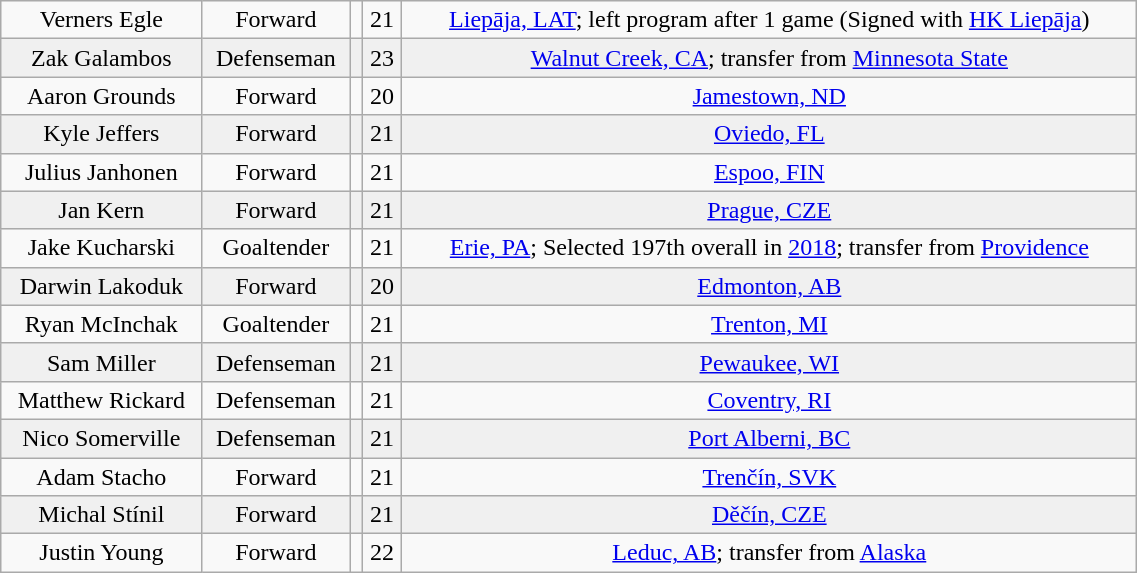<table class="wikitable" width="60%">
<tr align="center" bgcolor="">
<td>Verners Egle</td>
<td>Forward</td>
<td></td>
<td>21</td>
<td><a href='#'>Liepāja, LAT</a>; left program after 1 game (Signed with <a href='#'>HK Liepāja</a>)</td>
</tr>
<tr align="center" bgcolor="f0f0f0">
<td>Zak Galambos</td>
<td>Defenseman</td>
<td></td>
<td>23</td>
<td><a href='#'>Walnut Creek, CA</a>; transfer from <a href='#'>Minnesota State</a></td>
</tr>
<tr align="center" bgcolor="">
<td>Aaron Grounds</td>
<td>Forward</td>
<td></td>
<td>20</td>
<td><a href='#'>Jamestown, ND</a></td>
</tr>
<tr align="center" bgcolor="f0f0f0">
<td>Kyle Jeffers</td>
<td>Forward</td>
<td></td>
<td>21</td>
<td><a href='#'>Oviedo, FL</a></td>
</tr>
<tr align="center" bgcolor="">
<td>Julius Janhonen</td>
<td>Forward</td>
<td></td>
<td>21</td>
<td><a href='#'>Espoo, FIN</a></td>
</tr>
<tr align="center" bgcolor="f0f0f0">
<td>Jan Kern</td>
<td>Forward</td>
<td></td>
<td>21</td>
<td><a href='#'>Prague, CZE</a></td>
</tr>
<tr align="center" bgcolor="">
<td>Jake Kucharski</td>
<td>Goaltender</td>
<td></td>
<td>21</td>
<td><a href='#'>Erie, PA</a>; Selected 197th overall in <a href='#'>2018</a>; transfer from <a href='#'>Providence</a></td>
</tr>
<tr align="center" bgcolor="f0f0f0">
<td>Darwin Lakoduk</td>
<td>Forward</td>
<td></td>
<td>20</td>
<td><a href='#'>Edmonton, AB</a></td>
</tr>
<tr align="center" bgcolor="">
<td>Ryan McInchak</td>
<td>Goaltender</td>
<td></td>
<td>21</td>
<td><a href='#'>Trenton, MI</a></td>
</tr>
<tr align="center" bgcolor="f0f0f0">
<td>Sam Miller</td>
<td>Defenseman</td>
<td></td>
<td>21</td>
<td><a href='#'>Pewaukee, WI</a></td>
</tr>
<tr align="center" bgcolor="">
<td>Matthew Rickard</td>
<td>Defenseman</td>
<td></td>
<td>21</td>
<td><a href='#'>Coventry, RI</a></td>
</tr>
<tr align="center" bgcolor="f0f0f0">
<td>Nico Somerville</td>
<td>Defenseman</td>
<td></td>
<td>21</td>
<td><a href='#'>Port Alberni, BC</a></td>
</tr>
<tr align="center" bgcolor="">
<td>Adam Stacho</td>
<td>Forward</td>
<td></td>
<td>21</td>
<td><a href='#'>Trenčín, SVK</a></td>
</tr>
<tr align="center" bgcolor="f0f0f0">
<td>Michal Stínil</td>
<td>Forward</td>
<td></td>
<td>21</td>
<td><a href='#'>Děčín, CZE</a></td>
</tr>
<tr align="center" bgcolor="">
<td>Justin Young</td>
<td>Forward</td>
<td></td>
<td>22</td>
<td><a href='#'>Leduc, AB</a>; transfer from <a href='#'>Alaska</a></td>
</tr>
</table>
